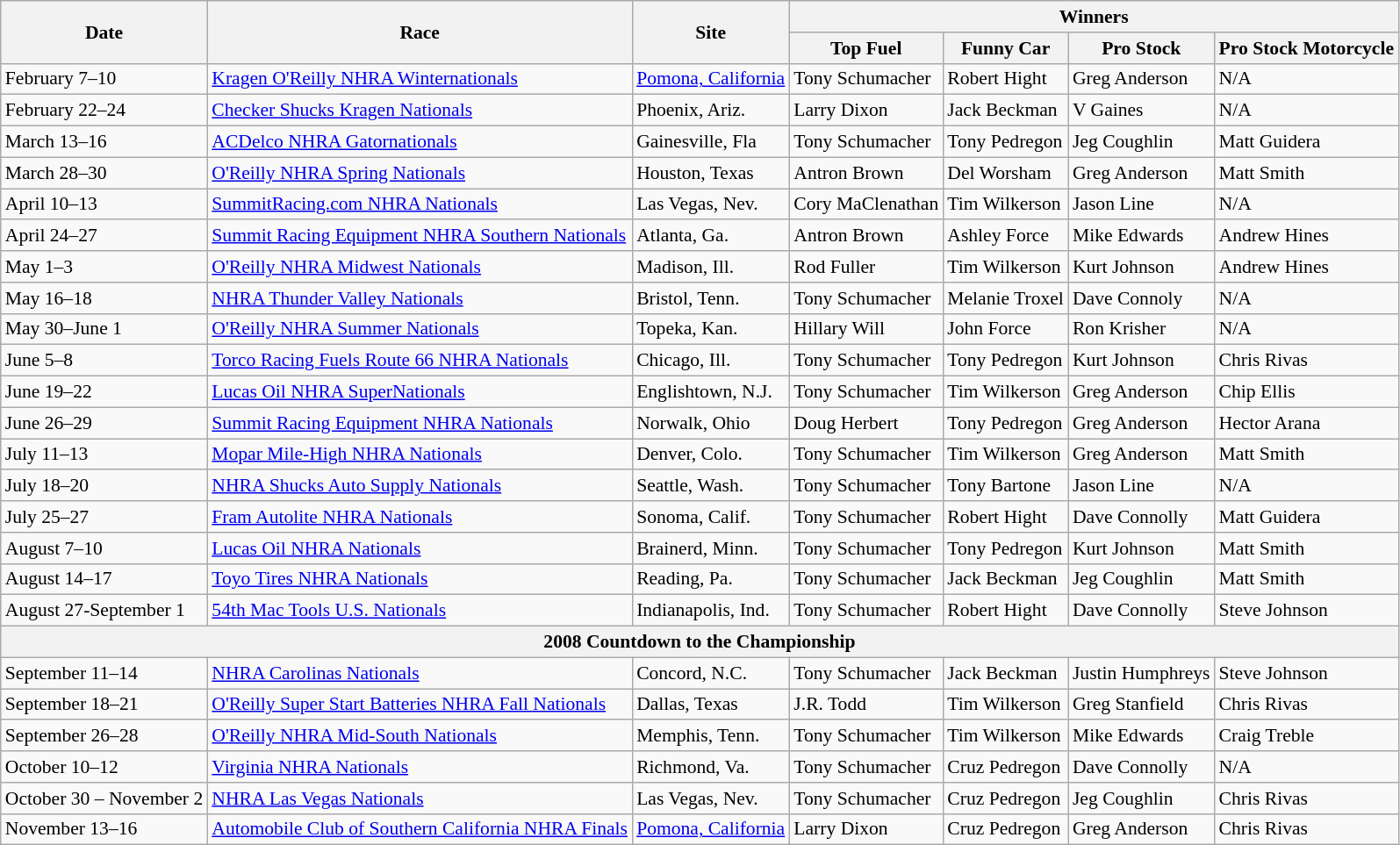<table class="wikitable" style="font-size:90%;">
<tr>
<th rowspan="2">Date</th>
<th rowspan="2">Race</th>
<th rowspan="2">Site</th>
<th colspan="4">Winners</th>
</tr>
<tr>
<th>Top Fuel</th>
<th>Funny Car</th>
<th>Pro Stock</th>
<th>Pro Stock Motorcycle</th>
</tr>
<tr>
<td>February 7–10</td>
<td><a href='#'>Kragen O'Reilly NHRA Winternationals</a></td>
<td><a href='#'>Pomona, California</a></td>
<td>Tony Schumacher</td>
<td>Robert Hight</td>
<td>Greg Anderson</td>
<td>N/A</td>
</tr>
<tr>
<td>February 22–24</td>
<td><a href='#'>Checker Shucks Kragen Nationals</a></td>
<td>Phoenix, Ariz.</td>
<td>Larry Dixon</td>
<td>Jack Beckman</td>
<td>V Gaines</td>
<td>N/A</td>
</tr>
<tr>
<td>March 13–16</td>
<td><a href='#'>ACDelco NHRA Gatornationals</a></td>
<td>Gainesville, Fla</td>
<td>Tony Schumacher</td>
<td>Tony Pedregon</td>
<td>Jeg Coughlin</td>
<td>Matt Guidera</td>
</tr>
<tr>
<td>March 28–30</td>
<td><a href='#'>O'Reilly NHRA Spring Nationals</a></td>
<td>Houston, Texas</td>
<td>Antron Brown</td>
<td>Del Worsham</td>
<td>Greg Anderson</td>
<td>Matt Smith</td>
</tr>
<tr>
<td>April 10–13</td>
<td><a href='#'>SummitRacing.com NHRA Nationals</a></td>
<td>Las Vegas, Nev.</td>
<td>Cory MaClenathan</td>
<td>Tim Wilkerson</td>
<td>Jason Line</td>
<td>N/A</td>
</tr>
<tr>
<td>April 24–27</td>
<td><a href='#'>Summit Racing Equipment NHRA Southern Nationals</a></td>
<td>Atlanta, Ga.</td>
<td>Antron Brown</td>
<td>Ashley Force</td>
<td>Mike Edwards</td>
<td>Andrew Hines</td>
</tr>
<tr>
<td>May 1–3</td>
<td><a href='#'>O'Reilly NHRA Midwest Nationals</a></td>
<td>Madison, Ill.</td>
<td>Rod Fuller</td>
<td>Tim Wilkerson</td>
<td>Kurt Johnson</td>
<td>Andrew Hines</td>
</tr>
<tr>
<td>May 16–18</td>
<td><a href='#'>NHRA Thunder Valley Nationals</a></td>
<td>Bristol, Tenn.</td>
<td>Tony Schumacher</td>
<td>Melanie Troxel</td>
<td>Dave Connoly</td>
<td>N/A</td>
</tr>
<tr>
<td>May 30–June 1</td>
<td><a href='#'>O'Reilly NHRA Summer Nationals</a></td>
<td>Topeka, Kan.</td>
<td>Hillary Will</td>
<td>John Force</td>
<td>Ron Krisher</td>
<td>N/A</td>
</tr>
<tr>
<td>June 5–8</td>
<td><a href='#'>Torco Racing Fuels Route 66 NHRA Nationals</a></td>
<td>Chicago, Ill.</td>
<td>Tony Schumacher</td>
<td>Tony Pedregon</td>
<td>Kurt Johnson</td>
<td>Chris Rivas</td>
</tr>
<tr>
<td>June 19–22</td>
<td><a href='#'>Lucas Oil NHRA SuperNationals</a></td>
<td>Englishtown, N.J.</td>
<td>Tony Schumacher</td>
<td>Tim Wilkerson</td>
<td>Greg Anderson</td>
<td>Chip Ellis</td>
</tr>
<tr>
<td>June 26–29</td>
<td><a href='#'>Summit Racing Equipment NHRA Nationals</a></td>
<td>Norwalk, Ohio</td>
<td>Doug Herbert</td>
<td>Tony Pedregon</td>
<td>Greg Anderson</td>
<td>Hector Arana</td>
</tr>
<tr>
<td>July 11–13</td>
<td><a href='#'>Mopar Mile-High NHRA Nationals</a></td>
<td>Denver, Colo.</td>
<td>Tony Schumacher</td>
<td>Tim Wilkerson</td>
<td>Greg Anderson</td>
<td>Matt Smith</td>
</tr>
<tr>
<td>July 18–20</td>
<td><a href='#'>NHRA Shucks Auto Supply Nationals</a></td>
<td>Seattle, Wash.</td>
<td>Tony Schumacher</td>
<td>Tony Bartone</td>
<td>Jason Line</td>
<td>N/A</td>
</tr>
<tr>
<td>July 25–27</td>
<td><a href='#'>Fram Autolite NHRA Nationals</a></td>
<td>Sonoma, Calif.</td>
<td>Tony Schumacher</td>
<td>Robert Hight</td>
<td>Dave Connolly</td>
<td>Matt Guidera</td>
</tr>
<tr>
<td>August 7–10</td>
<td><a href='#'>Lucas Oil NHRA Nationals</a></td>
<td>Brainerd, Minn.</td>
<td>Tony Schumacher</td>
<td>Tony Pedregon</td>
<td>Kurt Johnson</td>
<td>Matt Smith</td>
</tr>
<tr>
<td>August 14–17</td>
<td><a href='#'>Toyo Tires NHRA Nationals</a></td>
<td>Reading, Pa.</td>
<td>Tony Schumacher</td>
<td>Jack Beckman</td>
<td>Jeg Coughlin</td>
<td>Matt Smith</td>
</tr>
<tr>
<td>August 27-September 1</td>
<td><a href='#'>54th Mac Tools U.S. Nationals</a></td>
<td>Indianapolis, Ind.</td>
<td>Tony Schumacher</td>
<td>Robert Hight</td>
<td>Dave Connolly</td>
<td>Steve Johnson</td>
</tr>
<tr>
<th colspan="8">2008 Countdown to the Championship</th>
</tr>
<tr>
<td>September 11–14</td>
<td><a href='#'>NHRA Carolinas Nationals</a></td>
<td>Concord, N.C.</td>
<td>Tony Schumacher</td>
<td>Jack Beckman</td>
<td>Justin Humphreys</td>
<td>Steve Johnson</td>
</tr>
<tr>
<td>September 18–21</td>
<td><a href='#'>O'Reilly Super Start Batteries NHRA Fall Nationals</a></td>
<td>Dallas, Texas</td>
<td>J.R. Todd</td>
<td>Tim Wilkerson</td>
<td>Greg Stanfield</td>
<td>Chris Rivas</td>
</tr>
<tr>
<td>September 26–28</td>
<td><a href='#'>O'Reilly NHRA Mid-South Nationals</a></td>
<td>Memphis, Tenn.</td>
<td>Tony Schumacher</td>
<td>Tim Wilkerson</td>
<td>Mike Edwards</td>
<td>Craig Treble</td>
</tr>
<tr>
<td>October 10–12</td>
<td><a href='#'>Virginia NHRA Nationals</a></td>
<td>Richmond, Va.</td>
<td>Tony Schumacher</td>
<td>Cruz Pedregon</td>
<td>Dave Connolly</td>
<td>N/A</td>
</tr>
<tr>
<td>October 30 – November 2</td>
<td><a href='#'>NHRA Las Vegas Nationals</a></td>
<td>Las Vegas, Nev.</td>
<td>Tony Schumacher</td>
<td>Cruz Pedregon</td>
<td>Jeg Coughlin</td>
<td>Chris Rivas</td>
</tr>
<tr>
<td>November 13–16</td>
<td><a href='#'>Automobile Club of Southern California NHRA Finals</a></td>
<td><a href='#'>Pomona, California</a></td>
<td>Larry Dixon</td>
<td>Cruz Pedregon</td>
<td>Greg Anderson</td>
<td>Chris Rivas</td>
</tr>
</table>
